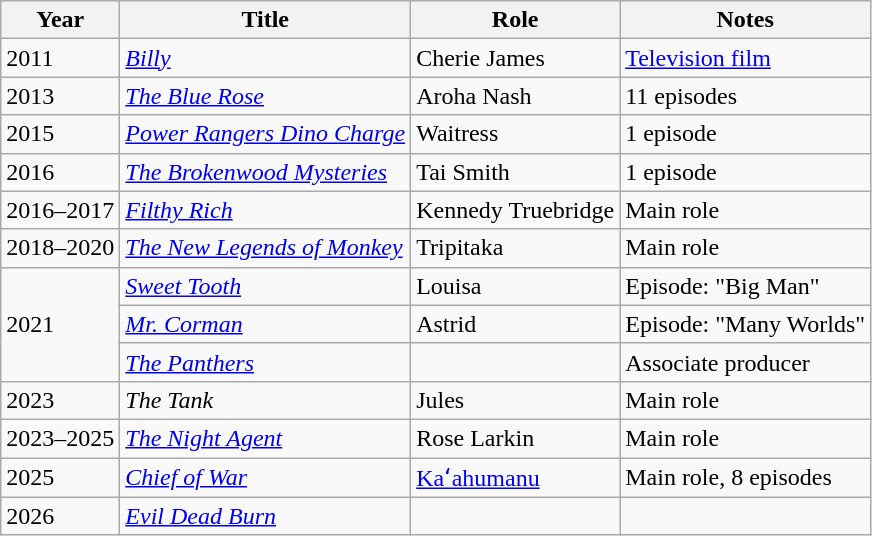<table class="wikitable unsortable">
<tr>
<th>Year</th>
<th>Title</th>
<th>Role</th>
<th>Notes</th>
</tr>
<tr>
<td>2011</td>
<td><em><a href='#'>Billy</a></em></td>
<td>Cherie James</td>
<td><a href='#'>Television film</a></td>
</tr>
<tr>
<td>2013</td>
<td><em><a href='#'>The Blue Rose</a></em></td>
<td>Aroha Nash</td>
<td>11 episodes</td>
</tr>
<tr>
<td>2015</td>
<td><em><a href='#'>Power Rangers Dino Charge</a></em></td>
<td>Waitress</td>
<td>1 episode</td>
</tr>
<tr>
<td>2016</td>
<td><em><a href='#'>The Brokenwood Mysteries</a></em></td>
<td>Tai Smith</td>
<td>1 episode</td>
</tr>
<tr>
<td>2016–2017</td>
<td><em><a href='#'>Filthy Rich</a></em></td>
<td>Kennedy Truebridge</td>
<td>Main role</td>
</tr>
<tr>
<td>2018–2020</td>
<td><em><a href='#'>The New Legends of Monkey</a></em></td>
<td>Tripitaka</td>
<td>Main role</td>
</tr>
<tr>
<td rowspan="3">2021</td>
<td><em><a href='#'>Sweet Tooth</a></em></td>
<td>Louisa</td>
<td>Episode: "Big Man"</td>
</tr>
<tr>
<td><em><a href='#'>Mr. Corman</a></em></td>
<td>Astrid</td>
<td>Episode: "Many Worlds"</td>
</tr>
<tr>
<td><em><a href='#'>The Panthers</a></em></td>
<td></td>
<td>Associate producer</td>
</tr>
<tr>
<td>2023</td>
<td><em>The Tank</em></td>
<td>Jules</td>
<td>Main role</td>
</tr>
<tr>
<td>2023–2025</td>
<td><em><a href='#'>The Night Agent</a></em></td>
<td>Rose Larkin</td>
<td>Main role</td>
</tr>
<tr>
<td>2025</td>
<td><em><a href='#'>Chief of War</a></em></td>
<td><a href='#'>Kaʻahumanu</a></td>
<td>Main role, 8 episodes</td>
</tr>
<tr>
<td>2026</td>
<td><em><a href='#'>Evil Dead Burn</a></em></td>
<td></td>
<td></td>
</tr>
</table>
